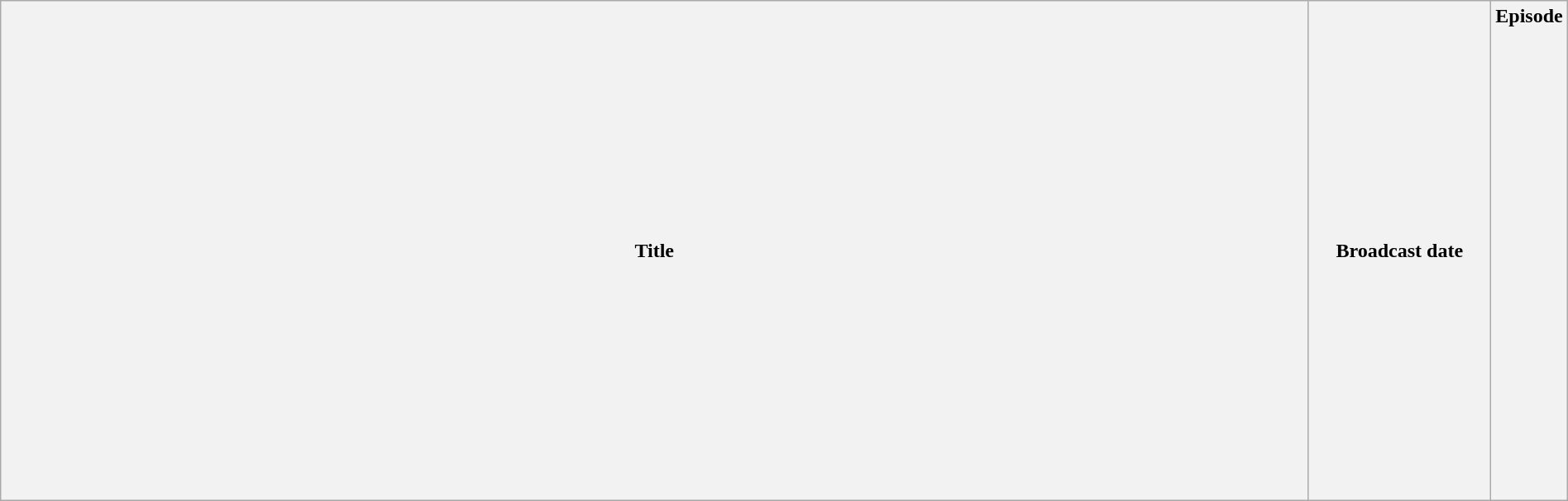<table class="wikitable plainrowheaders" style="width:100%; margin:auto;">
<tr>
<th>Title</th>
<th width="140">Broadcast date</th>
<th width="40">Episode<br><br><br><br><br><br><br><br><br><br><br><br><br>

<br><br><br><br><br><br><br><br><br></th>
</tr>
</table>
